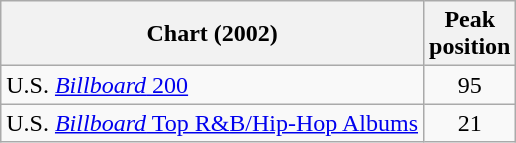<table class="wikitable sortable">
<tr>
<th align="left">Chart (2002)</th>
<th align="left">Peak<br>position</th>
</tr>
<tr>
<td align="left">U.S. <a href='#'><em>Billboard</em> 200</a></td>
<td align="center">95</td>
</tr>
<tr>
<td align="left">U.S. <a href='#'><em>Billboard</em> Top R&B/Hip-Hop Albums</a></td>
<td align="center">21</td>
</tr>
</table>
